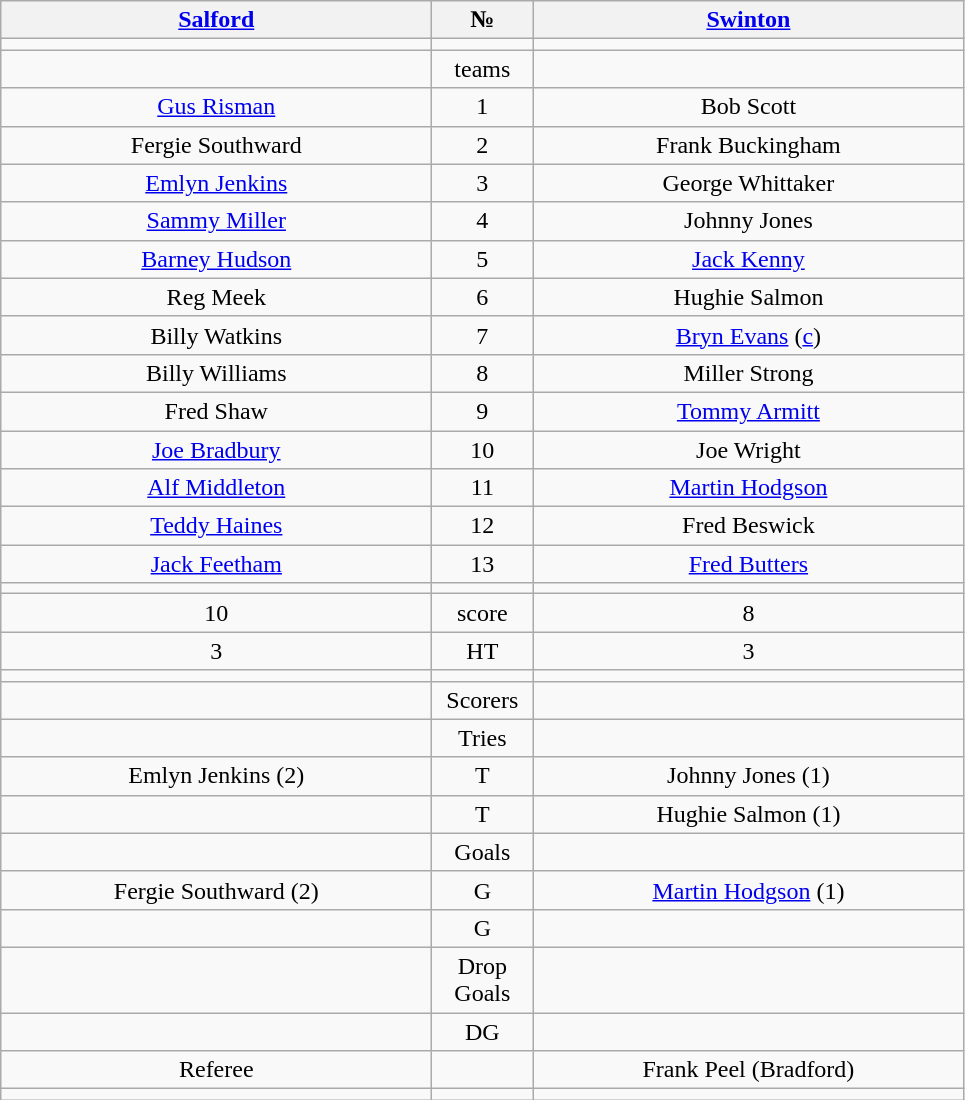<table class="wikitable" style="text-align:center;">
<tr>
<th width=280 abbr="Salford"><a href='#'>Salford</a></th>
<th width=60 abbr="Number">№</th>
<th width=280 abbr="Swinton"><a href='#'>Swinton</a></th>
</tr>
<tr>
<td></td>
<td></td>
<td></td>
</tr>
<tr>
<td></td>
<td>teams</td>
<td></td>
</tr>
<tr>
<td><a href='#'>Gus Risman</a></td>
<td>1</td>
<td>Bob Scott</td>
</tr>
<tr>
<td>Fergie Southward</td>
<td>2</td>
<td>Frank Buckingham</td>
</tr>
<tr>
<td><a href='#'>Emlyn Jenkins</a></td>
<td>3</td>
<td>George Whittaker</td>
</tr>
<tr>
<td><a href='#'>Sammy Miller</a></td>
<td>4</td>
<td>Johnny Jones</td>
</tr>
<tr>
<td><a href='#'>Barney Hudson</a></td>
<td>5</td>
<td><a href='#'>Jack Kenny</a></td>
</tr>
<tr>
<td>Reg Meek</td>
<td>6</td>
<td>Hughie Salmon</td>
</tr>
<tr>
<td>Billy Watkins</td>
<td>7</td>
<td><a href='#'>Bryn Evans</a> (<a href='#'>c</a>)</td>
</tr>
<tr>
<td>Billy Williams</td>
<td>8</td>
<td>Miller Strong</td>
</tr>
<tr>
<td>Fred Shaw</td>
<td>9</td>
<td><a href='#'>Tommy Armitt</a></td>
</tr>
<tr>
<td><a href='#'>Joe Bradbury</a></td>
<td>10</td>
<td>Joe Wright</td>
</tr>
<tr>
<td><a href='#'>Alf Middleton</a></td>
<td>11</td>
<td><a href='#'>Martin Hodgson</a></td>
</tr>
<tr>
<td><a href='#'>Teddy Haines</a></td>
<td>12</td>
<td>Fred Beswick</td>
</tr>
<tr>
<td><a href='#'>Jack Feetham</a></td>
<td>13</td>
<td><a href='#'>Fred Butters</a></td>
</tr>
<tr>
<td></td>
<td></td>
<td></td>
</tr>
<tr>
<td>10</td>
<td>score</td>
<td>8</td>
</tr>
<tr>
<td>3</td>
<td>HT</td>
<td>3</td>
</tr>
<tr>
<td></td>
<td></td>
<td></td>
</tr>
<tr>
<td></td>
<td>Scorers</td>
<td></td>
</tr>
<tr>
<td></td>
<td>Tries</td>
<td></td>
</tr>
<tr>
<td>Emlyn Jenkins (2)</td>
<td>T</td>
<td>Johnny Jones (1)</td>
</tr>
<tr>
<td></td>
<td>T</td>
<td>Hughie Salmon (1)</td>
</tr>
<tr>
<td></td>
<td>Goals</td>
<td></td>
</tr>
<tr>
<td>Fergie Southward (2)</td>
<td>G</td>
<td><a href='#'>Martin Hodgson</a> (1)</td>
</tr>
<tr>
<td></td>
<td>G</td>
<td></td>
</tr>
<tr>
<td></td>
<td>Drop Goals</td>
<td></td>
</tr>
<tr>
<td></td>
<td>DG</td>
<td></td>
</tr>
<tr>
<td>Referee</td>
<td></td>
<td ()>Frank Peel (Bradford)</td>
</tr>
<tr>
<td></td>
<td></td>
<td></td>
</tr>
</table>
